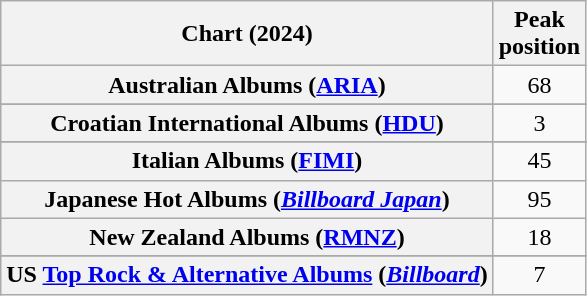<table class="wikitable sortable plainrowheaders" style="text-align:center">
<tr>
<th scope="col">Chart (2024)</th>
<th scope="col">Peak<br>position</th>
</tr>
<tr>
<th scope="row">Australian Albums (<a href='#'>ARIA</a>)</th>
<td>68</td>
</tr>
<tr>
</tr>
<tr>
</tr>
<tr>
</tr>
<tr>
</tr>
<tr>
<th scope="row">Croatian International Albums (<a href='#'>HDU</a>)</th>
<td>3</td>
</tr>
<tr>
</tr>
<tr>
</tr>
<tr>
</tr>
<tr>
</tr>
<tr>
</tr>
<tr>
<th scope="row">Italian Albums (<a href='#'>FIMI</a>)</th>
<td>45</td>
</tr>
<tr>
<th scope="row">Japanese Hot Albums (<em><a href='#'>Billboard Japan</a></em>)</th>
<td>95</td>
</tr>
<tr>
<th scope="row">New Zealand Albums (<a href='#'>RMNZ</a>)</th>
<td>18</td>
</tr>
<tr>
</tr>
<tr>
</tr>
<tr>
</tr>
<tr>
</tr>
<tr>
</tr>
<tr>
</tr>
<tr>
</tr>
<tr>
<th scope="row">US <a href='#'>Top Rock & Alternative Albums</a> (<em><a href='#'>Billboard</a></em>)</th>
<td>7</td>
</tr>
</table>
